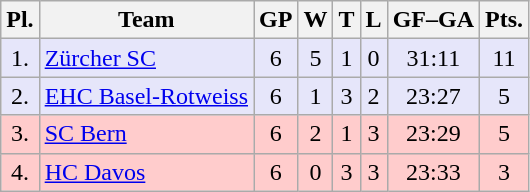<table class="wikitable">
<tr>
<th>Pl.</th>
<th>Team</th>
<th>GP</th>
<th>W</th>
<th>T</th>
<th>L</th>
<th>GF–GA</th>
<th>Pts.</th>
</tr>
<tr align="center " bgcolor="#e6e6fa">
<td>1.</td>
<td align="left"><a href='#'>Zürcher SC</a></td>
<td>6</td>
<td>5</td>
<td>1</td>
<td>0</td>
<td>31:11</td>
<td>11</td>
</tr>
<tr align="center "  bgcolor="#e6e6fa">
<td>2.</td>
<td align="left"><a href='#'>EHC Basel-Rotweiss</a></td>
<td>6</td>
<td>1</td>
<td>3</td>
<td>2</td>
<td>23:27</td>
<td>5</td>
</tr>
<tr align="center "  bgcolor="#ffcccc">
<td>3.</td>
<td align="left"><a href='#'>SC Bern</a></td>
<td>6</td>
<td>2</td>
<td>1</td>
<td>3</td>
<td>23:29</td>
<td>5</td>
</tr>
<tr align="center "  bgcolor="#ffcccc">
<td>4.</td>
<td align="left"><a href='#'>HC Davos</a></td>
<td>6</td>
<td>0</td>
<td>3</td>
<td>3</td>
<td>23:33</td>
<td>3</td>
</tr>
</table>
